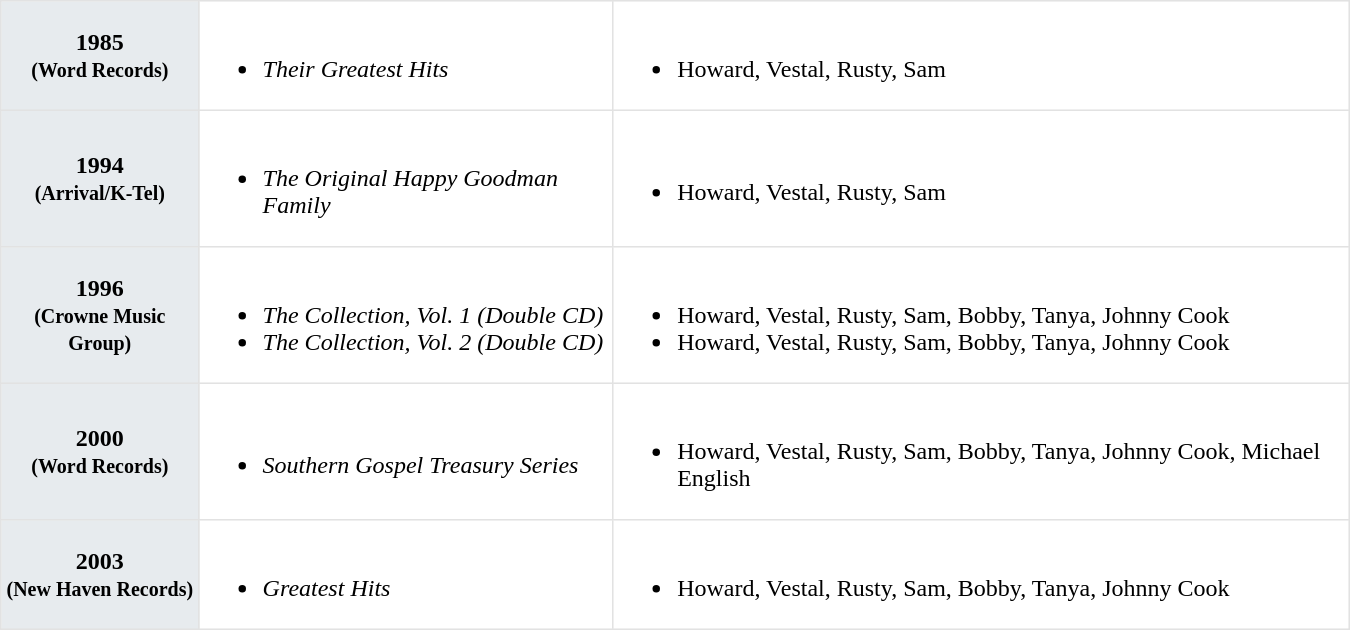<table class="toccolours"  border=1 cellpadding=2 cellspacing=0 style="width: 900px; margin: 0 0 1em 1em; border-collapse: collapse; border: 1px solid #E2E2E2;">
<tr>
<th bgcolor="#E7EBEE">1985<br><small>(Word Records)</small></th>
<td><br><ul><li><em>Their Greatest Hits</em></li></ul></td>
<td><br><ul><li>Howard, Vestal, Rusty, Sam</li></ul></td>
</tr>
<tr>
<th bgcolor="#E7EBEE">1994<br><small>(Arrival/K-Tel)</small></th>
<td><br><ul><li><em>The Original Happy Goodman Family</em></li></ul></td>
<td><br><ul><li>Howard, Vestal, Rusty, Sam</li></ul></td>
</tr>
<tr>
<th bgcolor="#E7EBEE">1996<br><small>(Crowne Music Group)</small></th>
<td><br><ul><li><em>The Collection, Vol. 1 (Double CD)</em></li><li><em>The Collection, Vol. 2 (Double CD)</em></li></ul></td>
<td><br><ul><li>Howard, Vestal, Rusty, Sam, Bobby, Tanya, Johnny Cook</li><li>Howard, Vestal, Rusty, Sam, Bobby, Tanya, Johnny Cook</li></ul></td>
</tr>
<tr>
<th bgcolor="#E7EBEE">2000<br><small>(Word Records)</small></th>
<td><br><ul><li><em>Southern Gospel Treasury Series</em></li></ul></td>
<td><br><ul><li>Howard, Vestal, Rusty, Sam, Bobby, Tanya, Johnny Cook, Michael English</li></ul></td>
</tr>
<tr>
<th bgcolor="#E7EBEE">2003<br><small>(New Haven Records)</small></th>
<td><br><ul><li><em>Greatest Hits</em></li></ul></td>
<td><br><ul><li>Howard, Vestal, Rusty, Sam, Bobby, Tanya, Johnny Cook</li></ul></td>
</tr>
</table>
